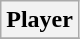<table class="wikitable">
<tr>
<th>Player</th>
</tr>
<tr>
</tr>
</table>
